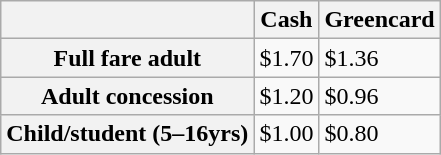<table class=wikitable style="">
<tr>
<th></th>
<th>Cash</th>
<th>Greencard</th>
</tr>
<tr>
<th>Full fare adult</th>
<td>$1.70</td>
<td>$1.36</td>
</tr>
<tr>
<th>Adult concession</th>
<td>$1.20</td>
<td>$0.96</td>
</tr>
<tr>
<th>Child/student (5–16yrs)</th>
<td>$1.00</td>
<td>$0.80</td>
</tr>
</table>
